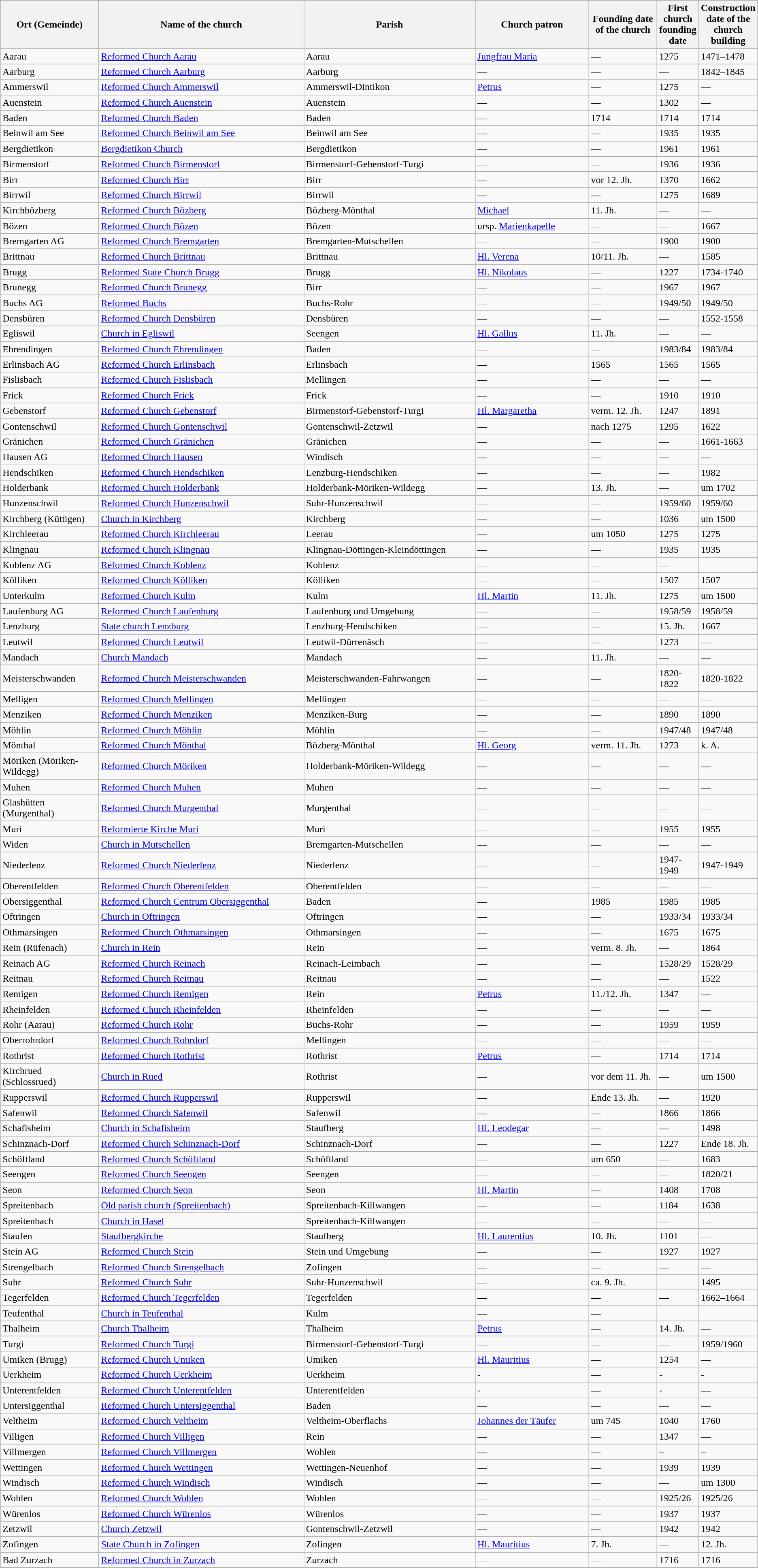<table class="wikitable sortable">
<tr style="background-color:#B0B0B0">
<th width="13%">Ort (Gemeinde)</th>
<th>Name of the church</th>
<th>Parish</th>
<th width="15%">Church patron</th>
<th width="9%">Founding date of the church</th>
<th width="5%">First church founding date</th>
<th width="7%">Construction date of the church building</th>
</tr>
<tr>
<td>Aarau</td>
<td><a href='#'>Reformed Church Aarau</a></td>
<td>Aarau</td>
<td><a href='#'>Jungfrau Maria</a></td>
<td>—</td>
<td>1275</td>
<td>1471–1478</td>
</tr>
<tr>
<td>Aarburg</td>
<td><a href='#'>Reformed Church Aarburg</a></td>
<td>Aarburg</td>
<td>—</td>
<td>—</td>
<td>—</td>
<td>1842–1845</td>
</tr>
<tr>
<td>Ammerswil</td>
<td><a href='#'>Reformed Church Ammerswil</a></td>
<td>Ammerswil-Dintikon</td>
<td><a href='#'>Petrus</a></td>
<td>—</td>
<td>1275</td>
<td>—</td>
</tr>
<tr>
<td>Auenstein</td>
<td><a href='#'>Reformed Church Auenstein</a></td>
<td>Auenstein</td>
<td>—</td>
<td>—</td>
<td>1302</td>
<td>—</td>
</tr>
<tr>
<td>Baden</td>
<td><a href='#'>Reformed Church Baden</a></td>
<td>Baden</td>
<td>—</td>
<td>1714</td>
<td>1714</td>
<td>1714</td>
</tr>
<tr>
<td>Beinwil am See</td>
<td><a href='#'>Reformed Church Beinwil am See</a></td>
<td>Beinwil am See</td>
<td>—</td>
<td>—</td>
<td>1935</td>
<td>1935</td>
</tr>
<tr>
<td>Bergdietikon</td>
<td><a href='#'>Bergdietikon Church</a></td>
<td>Bergdietikon</td>
<td>—</td>
<td>—</td>
<td>1961</td>
<td>1961</td>
</tr>
<tr>
<td>Birmenstorf</td>
<td><a href='#'>Reformed Church Birmenstorf</a></td>
<td>Birmenstorf-Gebenstorf-Turgi</td>
<td>—</td>
<td>—</td>
<td>1936</td>
<td>1936</td>
</tr>
<tr>
<td>Birr</td>
<td><a href='#'>Reformed Church Birr</a></td>
<td>Birr</td>
<td>—</td>
<td>vor 12. Jh.</td>
<td>1370</td>
<td>1662</td>
</tr>
<tr>
<td>Birrwil</td>
<td><a href='#'>Reformed Church Birrwil</a></td>
<td>Birrwil</td>
<td>—</td>
<td>—</td>
<td>1275</td>
<td>1689</td>
</tr>
<tr>
<td>Kirchbözberg</td>
<td><a href='#'>Reformed Church Bözberg</a></td>
<td>Bözberg-Mönthal</td>
<td><a href='#'>Michael</a></td>
<td>11. Jh.</td>
<td>—</td>
<td>—</td>
</tr>
<tr>
<td>Bözen</td>
<td><a href='#'>Reformed Church Bözen</a></td>
<td>Bözen</td>
<td>ursp. <a href='#'>Marienkapelle</a></td>
<td>—</td>
<td>—</td>
<td>1667</td>
</tr>
<tr>
<td>Bremgarten AG</td>
<td><a href='#'>Reformed Church Bremgarten</a></td>
<td>Bremgarten-Mutschellen</td>
<td>—</td>
<td>—</td>
<td>1900</td>
<td>1900</td>
</tr>
<tr>
<td>Brittnau</td>
<td><a href='#'>Reformed Church Brittnau</a></td>
<td>Brittnau</td>
<td><a href='#'>Hl. Verena</a></td>
<td>10/11. Jh.</td>
<td>—</td>
<td>1585</td>
</tr>
<tr>
<td>Brugg</td>
<td><a href='#'>Reformed State Church Brugg</a></td>
<td>Brugg</td>
<td><a href='#'>Hl. Nikolaus</a></td>
<td>—</td>
<td>1227</td>
<td>1734-1740</td>
</tr>
<tr>
<td>Brunegg</td>
<td><a href='#'>Reformed Church Brunegg</a></td>
<td>Birr</td>
<td>—</td>
<td>—</td>
<td>1967</td>
<td>1967</td>
</tr>
<tr>
<td>Buchs AG</td>
<td><a href='#'>Reformed Buchs</a></td>
<td>Buchs-Rohr</td>
<td>—</td>
<td>—</td>
<td>1949/50</td>
<td>1949/50</td>
</tr>
<tr>
<td>Densbüren</td>
<td><a href='#'>Reformed Church Densbüren</a></td>
<td>Densbüren</td>
<td>—</td>
<td>—</td>
<td>—</td>
<td>1552-1558</td>
</tr>
<tr>
<td>Egliswil</td>
<td><a href='#'>Church in Egliswil</a></td>
<td>Seengen</td>
<td><a href='#'>Hl. Gallus</a></td>
<td>11. Jh.</td>
<td>—</td>
<td>—</td>
</tr>
<tr>
<td>Ehrendingen</td>
<td><a href='#'>Reformed Church Ehrendingen</a></td>
<td>Baden</td>
<td>—</td>
<td>—</td>
<td>1983/84</td>
<td>1983/84</td>
</tr>
<tr>
<td>Erlinsbach AG</td>
<td><a href='#'>Reformed Church Erlinsbach</a></td>
<td>Erlinsbach</td>
<td>—</td>
<td>1565</td>
<td>1565</td>
<td>1565</td>
</tr>
<tr>
<td>Fislisbach</td>
<td><a href='#'>Reformed Church Fislisbach</a></td>
<td>Mellingen</td>
<td>—</td>
<td>—</td>
<td>—</td>
<td>—</td>
</tr>
<tr>
<td>Frick</td>
<td><a href='#'>Reformed Church Frick</a></td>
<td>Frick</td>
<td>—</td>
<td>—</td>
<td>1910</td>
<td>1910</td>
</tr>
<tr>
<td>Gebenstorf</td>
<td><a href='#'>Reformed Church Gebenstorf</a></td>
<td>Birmenstorf-Gebenstorf-Turgi</td>
<td><a href='#'>Hl. Margaretha</a></td>
<td>verm. 12. Jh.</td>
<td>1247</td>
<td>1891</td>
</tr>
<tr>
<td>Gontenschwil</td>
<td><a href='#'>Reformed Church Gontenschwil</a></td>
<td>Gontenschwil-Zetzwil</td>
<td>—</td>
<td>nach 1275</td>
<td>1295</td>
<td>1622</td>
</tr>
<tr>
<td>Gränichen</td>
<td><a href='#'>Reformed Church Gränichen</a></td>
<td>Gränichen</td>
<td>—</td>
<td>—</td>
<td>—</td>
<td>1661-1663</td>
</tr>
<tr>
<td>Hausen AG</td>
<td><a href='#'>Reformed Church Hausen</a></td>
<td>Windisch</td>
<td>—</td>
<td>—</td>
<td>—</td>
<td>—</td>
</tr>
<tr>
<td>Hendschiken</td>
<td><a href='#'>Reformed Church Hendschiken</a></td>
<td>Lenzburg-Hendschiken</td>
<td>—</td>
<td>—</td>
<td>—</td>
<td>1982</td>
</tr>
<tr>
<td>Holderbank</td>
<td><a href='#'>Reformed Church Holderbank</a></td>
<td>Holderbank-Möriken-Wildegg</td>
<td>—</td>
<td>13. Jh.</td>
<td>—</td>
<td>um 1702</td>
</tr>
<tr>
<td>Hunzenschwil</td>
<td><a href='#'>Reformed Church Hunzenschwil</a></td>
<td>Suhr-Hunzenschwil</td>
<td>—</td>
<td>—</td>
<td>1959/60</td>
<td>1959/60</td>
</tr>
<tr>
<td>Kirchberg (Küttigen)</td>
<td><a href='#'>Church in Kirchberg</a></td>
<td>Kirchberg</td>
<td>—</td>
<td>—</td>
<td>1036</td>
<td>um 1500</td>
</tr>
<tr>
<td>Kirchleerau</td>
<td><a href='#'>Reformed Church Kirchleerau</a></td>
<td>Leerau</td>
<td>—</td>
<td>um 1050</td>
<td>1275</td>
<td>1275</td>
</tr>
<tr>
<td>Klingnau</td>
<td><a href='#'>Reformed Church Klingnau</a></td>
<td>Klingnau-Döttingen-Kleindöttingen</td>
<td>—</td>
<td>—</td>
<td>1935</td>
<td>1935</td>
</tr>
<tr>
<td>Koblenz AG</td>
<td><a href='#'>Reformed Church Koblenz</a></td>
<td>Koblenz</td>
<td>—</td>
<td>—</td>
<td>—</td>
<td></td>
</tr>
<tr>
<td>Kölliken</td>
<td><a href='#'>Reformed Church Kölliken</a></td>
<td>Kölliken</td>
<td>—</td>
<td>—</td>
<td>1507</td>
<td>1507</td>
</tr>
<tr>
<td>Unterkulm</td>
<td><a href='#'>Reformed Church Kulm</a></td>
<td>Kulm</td>
<td><a href='#'>Hl. Martin</a></td>
<td>11. Jh.</td>
<td>1275</td>
<td>um 1500</td>
</tr>
<tr>
<td>Laufenburg AG</td>
<td><a href='#'>Reformed Church Laufenburg</a></td>
<td>Laufenburg und Umgebung</td>
<td>—</td>
<td>—</td>
<td>1958/59</td>
<td>1958/59</td>
</tr>
<tr>
<td>Lenzburg</td>
<td><a href='#'>State church Lenzburg</a></td>
<td>Lenzburg-Hendschiken</td>
<td>—</td>
<td>—</td>
<td>15. Jh.</td>
<td>1667</td>
</tr>
<tr>
<td>Leutwil</td>
<td><a href='#'>Reformed Church Leutwil</a></td>
<td>Leutwil-Dürrenäsch</td>
<td>—</td>
<td>—</td>
<td>1273</td>
<td>—</td>
</tr>
<tr>
<td>Mandach</td>
<td><a href='#'>Church Mandach</a></td>
<td>Mandach</td>
<td>—</td>
<td>11. Jh.</td>
<td>—</td>
<td>—</td>
</tr>
<tr>
<td>Meisterschwanden</td>
<td><a href='#'>Reformed Church Meisterschwanden</a></td>
<td>Meisterschwanden-Fahrwangen</td>
<td>—</td>
<td>—</td>
<td>1820-1822</td>
<td>1820-1822</td>
</tr>
<tr>
<td>Melligen</td>
<td><a href='#'>Reformed Church Mellingen</a></td>
<td>Mellingen</td>
<td>—</td>
<td>—</td>
<td>—</td>
<td>—</td>
</tr>
<tr>
<td>Menziken</td>
<td><a href='#'>Reformed Church Menziken</a></td>
<td>Menziken-Burg</td>
<td>—</td>
<td>—</td>
<td>1890</td>
<td>1890</td>
</tr>
<tr>
<td>Möhlin</td>
<td><a href='#'>Reformed Church Möhlin</a></td>
<td>Möhlin</td>
<td>—</td>
<td>—</td>
<td>1947/48</td>
<td>1947/48</td>
</tr>
<tr>
<td>Mönthal</td>
<td><a href='#'>Reformed Church Mönthal</a></td>
<td>Bözberg-Mönthal</td>
<td><a href='#'>Hl. Georg</a></td>
<td>verm. 11. Jh.</td>
<td>1273</td>
<td>k. A.</td>
</tr>
<tr>
<td>Möriken (Möriken-Wildegg)</td>
<td><a href='#'>Reformed Church Möriken</a></td>
<td>Holderbank-Möriken-Wildegg</td>
<td>—</td>
<td>—</td>
<td>—</td>
<td>—</td>
</tr>
<tr>
<td>Muhen</td>
<td><a href='#'>Reformed Church Muhen</a></td>
<td>Muhen</td>
<td>—</td>
<td>—</td>
<td>—</td>
<td>—</td>
</tr>
<tr>
<td>Glashütten (Murgenthal)</td>
<td><a href='#'>Reformed Church Murgenthal</a></td>
<td>Murgenthal</td>
<td>—</td>
<td>—</td>
<td>—</td>
<td>—</td>
</tr>
<tr>
<td>Muri</td>
<td><a href='#'>Reformierte Kirche Muri</a></td>
<td>Muri</td>
<td>—</td>
<td>—</td>
<td>1955</td>
<td>1955</td>
</tr>
<tr>
<td>Widen</td>
<td><a href='#'>Church in Mutschellen</a></td>
<td>Bremgarten-Mutschellen</td>
<td>—</td>
<td>—</td>
<td>—</td>
<td>—</td>
</tr>
<tr>
<td>Niederlenz</td>
<td><a href='#'>Reformed Church Niederlenz</a></td>
<td>Niederlenz</td>
<td>—</td>
<td>—</td>
<td>1947-1949</td>
<td>1947-1949</td>
</tr>
<tr>
<td>Oberentfelden</td>
<td><a href='#'>Reformed Church Oberentfelden</a></td>
<td>Oberentfelden</td>
<td>—</td>
<td>—</td>
<td>—</td>
<td>—</td>
</tr>
<tr>
<td>Obersiggenthal</td>
<td><a href='#'>Reformed Church Centrum Obersiggenthal</a></td>
<td>Baden</td>
<td>—</td>
<td>1985</td>
<td>1985</td>
<td>1985</td>
</tr>
<tr>
<td>Oftringen</td>
<td><a href='#'>Church in Oftringen</a></td>
<td>Oftringen</td>
<td>—</td>
<td>—</td>
<td>1933/34</td>
<td>1933/34</td>
</tr>
<tr>
<td>Othmarsingen</td>
<td><a href='#'>Reformed Church Othmarsingen</a></td>
<td>Othmarsingen</td>
<td>—</td>
<td>—</td>
<td>1675</td>
<td>1675</td>
</tr>
<tr>
<td>Rein (Rüfenach)</td>
<td><a href='#'>Church in Rein</a></td>
<td>Rein</td>
<td>—</td>
<td>verm. 8. Jh.</td>
<td>—</td>
<td>1864</td>
</tr>
<tr>
<td>Reinach AG</td>
<td><a href='#'>Reformed Church Reinach</a></td>
<td>Reinach-Leimbach</td>
<td>—</td>
<td>—</td>
<td>1528/29</td>
<td>1528/29</td>
</tr>
<tr>
<td>Reitnau</td>
<td><a href='#'>Reformed Church Reitnau</a></td>
<td>Reitnau</td>
<td>—</td>
<td>—</td>
<td>—</td>
<td>1522</td>
</tr>
<tr>
<td>Remigen</td>
<td><a href='#'>Reformed Church Remigen</a></td>
<td>Rein</td>
<td><a href='#'>Petrus</a></td>
<td>11./12. Jh.</td>
<td>1347</td>
<td>—</td>
</tr>
<tr>
<td>Rheinfelden</td>
<td><a href='#'>Reformed Church Rheinfelden</a></td>
<td>Rheinfelden</td>
<td>—</td>
<td>—</td>
<td>—</td>
<td>—</td>
</tr>
<tr>
<td>Rohr (Aarau)</td>
<td><a href='#'>Reformed Church Rohr</a></td>
<td>Buchs-Rohr</td>
<td>—</td>
<td>—</td>
<td>1959</td>
<td>1959</td>
</tr>
<tr>
<td>Oberrohrdorf</td>
<td><a href='#'>Reformed Church Rohrdorf</a></td>
<td>Mellingen</td>
<td>—</td>
<td>—</td>
<td>—</td>
<td>—</td>
</tr>
<tr>
<td>Rothrist</td>
<td><a href='#'>Reformed Church Rothrist</a></td>
<td>Rothrist</td>
<td><a href='#'>Petrus</a></td>
<td>—</td>
<td>1714</td>
<td>1714</td>
</tr>
<tr>
<td>Kirchrued (Schlossrued)</td>
<td><a href='#'>Church in Rued</a></td>
<td>Rothrist</td>
<td>—</td>
<td>vor dem 11. Jh.</td>
<td>—</td>
<td>um 1500</td>
</tr>
<tr>
<td>Rupperswil</td>
<td><a href='#'>Reformed Church Rupperswil</a></td>
<td>Rupperswil</td>
<td>—</td>
<td>Ende 13. Jh.</td>
<td>—</td>
<td>1920</td>
</tr>
<tr>
<td>Safenwil</td>
<td><a href='#'>Reformed Church Safenwil</a></td>
<td>Safenwil</td>
<td>—</td>
<td>—</td>
<td>1866</td>
<td>1866</td>
</tr>
<tr>
<td>Schafisheim</td>
<td><a href='#'>Church in Schafisheim</a></td>
<td>Staufberg</td>
<td><a href='#'>Hl. Leodegar</a></td>
<td>—</td>
<td>—</td>
<td>1498</td>
</tr>
<tr>
<td>Schinznach-Dorf</td>
<td><a href='#'>Reformed Church Schinznach-Dorf</a></td>
<td>Schinznach-Dorf</td>
<td>—</td>
<td>—</td>
<td>1227</td>
<td>Ende 18. Jh.</td>
</tr>
<tr>
<td>Schöftland</td>
<td><a href='#'>Reformed Church Schöftland</a></td>
<td>Schöftland</td>
<td>—</td>
<td>um 650</td>
<td>—</td>
<td>1683</td>
</tr>
<tr>
<td>Seengen</td>
<td><a href='#'>Reformed Church Seengen</a></td>
<td>Seengen</td>
<td>—</td>
<td>—</td>
<td>—</td>
<td>1820/21</td>
</tr>
<tr>
<td>Seon</td>
<td><a href='#'>Reformed Church Seon</a></td>
<td>Seon</td>
<td><a href='#'>Hl. Martin</a></td>
<td>—</td>
<td>1408</td>
<td>1708</td>
</tr>
<tr>
<td>Spreitenbach</td>
<td><a href='#'>Old parish church (Spreitenbach)</a></td>
<td>Spreitenbach-Killwangen</td>
<td>—</td>
<td>—</td>
<td>1184</td>
<td>1638</td>
</tr>
<tr>
<td>Spreitenbach</td>
<td><a href='#'>Church in Hasel</a></td>
<td>Spreitenbach-Killwangen</td>
<td>—</td>
<td>—</td>
<td>—</td>
<td>—</td>
</tr>
<tr>
<td>Staufen</td>
<td><a href='#'>Staufbergkirche</a></td>
<td>Staufberg</td>
<td><a href='#'>Hl. Laurentius</a></td>
<td>10. Jh.</td>
<td>1101</td>
<td>—</td>
</tr>
<tr>
<td>Stein AG</td>
<td><a href='#'>Reformed Church Stein</a></td>
<td>Stein und Umgebung</td>
<td>—</td>
<td>—</td>
<td>1927</td>
<td>1927</td>
</tr>
<tr>
<td>Strengelbach</td>
<td><a href='#'>Reformed Church Strengelbach</a></td>
<td>Zofingen</td>
<td>—</td>
<td>—</td>
<td>—</td>
<td>—</td>
</tr>
<tr>
<td>Suhr</td>
<td><a href='#'>Reformed Church Suhr</a></td>
<td>Suhr-Hunzenschwil</td>
<td>—</td>
<td>ca. 9. Jh.</td>
<td></td>
<td>1495</td>
</tr>
<tr>
<td>Tegerfelden</td>
<td><a href='#'>Reformed Church Tegerfelden</a></td>
<td>Tegerfelden</td>
<td>—</td>
<td>—</td>
<td>—</td>
<td>1662–1664</td>
</tr>
<tr>
<td>Teufenthal</td>
<td><a href='#'>Church in Teufenthal</a></td>
<td>Kulm</td>
<td>—</td>
<td>—</td>
<td></td>
<td></td>
</tr>
<tr>
<td>Thalheim</td>
<td><a href='#'>Church Thalheim</a></td>
<td>Thalheim</td>
<td><a href='#'>Petrus</a></td>
<td>—</td>
<td>14. Jh.</td>
<td>—</td>
</tr>
<tr>
<td>Turgi</td>
<td><a href='#'>Reformed Church Turgi</a></td>
<td>Birmenstorf-Gebenstorf-Turgi</td>
<td>—</td>
<td>—</td>
<td>—</td>
<td>1959/1960</td>
</tr>
<tr>
<td>Umiken (Brugg)</td>
<td><a href='#'>Reformed Church Umiken</a></td>
<td>Umiken</td>
<td><a href='#'>Hl. Mauritius</a></td>
<td>—</td>
<td>1254</td>
<td>—</td>
</tr>
<tr>
<td>Uerkheim</td>
<td><a href='#'>Reformed Church Uerkheim</a></td>
<td>Uerkheim</td>
<td>-</td>
<td>—</td>
<td>-</td>
<td>-</td>
</tr>
<tr>
<td>Unterentfelden</td>
<td><a href='#'>Reformed Church Unterentfelden</a></td>
<td>Unterentfelden</td>
<td>-</td>
<td>—</td>
<td>-</td>
<td>—</td>
</tr>
<tr>
<td>Untersiggenthal</td>
<td><a href='#'>Reformed Church Untersiggenthal</a></td>
<td>Baden</td>
<td>—</td>
<td>—</td>
<td>—</td>
<td>—</td>
</tr>
<tr>
<td>Veltheim</td>
<td><a href='#'>Reformed Church Veltheim</a></td>
<td>Veltheim-Oberflachs</td>
<td><a href='#'>Johannes der Täufer</a></td>
<td>um 745</td>
<td>1040</td>
<td>1760</td>
</tr>
<tr>
<td>Villigen</td>
<td><a href='#'>Reformed Church Villigen</a></td>
<td>Rein</td>
<td>—</td>
<td>—</td>
<td>1347</td>
<td>—</td>
</tr>
<tr>
<td>Villmergen</td>
<td><a href='#'>Reformed Church Villmergen</a></td>
<td>Wohlen</td>
<td>—</td>
<td>—</td>
<td>–</td>
<td>–</td>
</tr>
<tr>
<td>Wettingen</td>
<td><a href='#'>Reformed Church Wettingen</a></td>
<td>Wettingen-Neuenhof</td>
<td>—</td>
<td>—</td>
<td>1939</td>
<td>1939</td>
</tr>
<tr>
<td>Windisch</td>
<td><a href='#'>Reformed Church Windisch</a></td>
<td>Windisch</td>
<td>—</td>
<td>—</td>
<td>—</td>
<td>um 1300</td>
</tr>
<tr>
<td>Wohlen</td>
<td><a href='#'>Reformed Church Wohlen</a></td>
<td>Wohlen</td>
<td>—</td>
<td>—</td>
<td>1925/26</td>
<td>1925/26</td>
</tr>
<tr>
<td>Würenlos</td>
<td><a href='#'>Reformed Church Würenlos</a></td>
<td>Würenlos</td>
<td>—</td>
<td>—</td>
<td>1937</td>
<td>1937</td>
</tr>
<tr>
<td>Zetzwil</td>
<td><a href='#'>Church Zetzwil</a></td>
<td>Gontenschwil-Zetzwil</td>
<td>—</td>
<td>—</td>
<td>1942</td>
<td>1942</td>
</tr>
<tr>
<td>Zofingen</td>
<td><a href='#'>State Church in Zofingen</a></td>
<td>Zofingen</td>
<td><a href='#'>Hl. Mauritius</a></td>
<td>7. Jh.</td>
<td>—</td>
<td>12. Jh.</td>
</tr>
<tr>
<td>Bad Zurzach</td>
<td><a href='#'>Reformed Church in Zurzach</a></td>
<td>Zurzach</td>
<td>—</td>
<td>—</td>
<td>1716</td>
<td>1716</td>
</tr>
</table>
